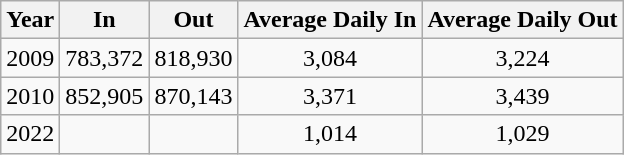<table class="wikitable" style="text-align:center">
<tr>
<th>Year</th>
<th>In</th>
<th>Out</th>
<th>Average Daily In</th>
<th>Average Daily Out</th>
</tr>
<tr>
<td>2009</td>
<td>783,372</td>
<td>818,930</td>
<td>3,084</td>
<td>3,224</td>
</tr>
<tr>
<td>2010</td>
<td>852,905</td>
<td>870,143</td>
<td>3,371</td>
<td>3,439</td>
</tr>
<tr>
<td>2022</td>
<td></td>
<td></td>
<td>1,014</td>
<td>1,029</td>
</tr>
</table>
